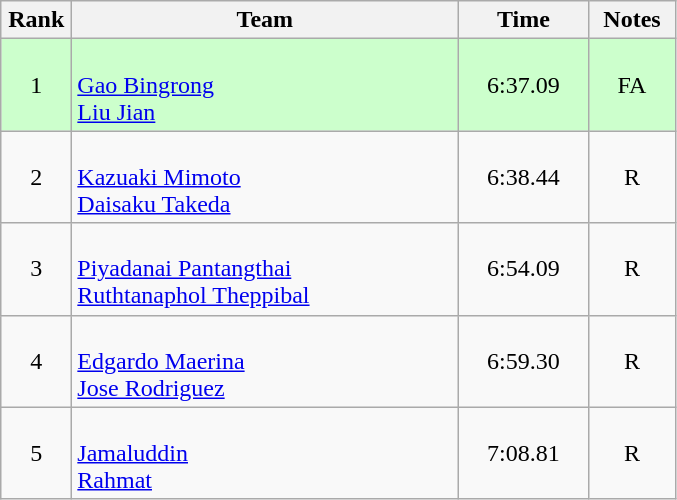<table class=wikitable style="text-align:center">
<tr>
<th width=40>Rank</th>
<th width=250>Team</th>
<th width=80>Time</th>
<th width=50>Notes</th>
</tr>
<tr bgcolor="ccffcc">
<td>1</td>
<td align=left><br><a href='#'>Gao Bingrong</a><br><a href='#'>Liu Jian</a></td>
<td>6:37.09</td>
<td>FA</td>
</tr>
<tr>
<td>2</td>
<td align=left><br><a href='#'>Kazuaki Mimoto</a><br><a href='#'>Daisaku Takeda</a></td>
<td>6:38.44</td>
<td>R</td>
</tr>
<tr>
<td>3</td>
<td align=left><br><a href='#'>Piyadanai Pantangthai</a><br><a href='#'>Ruthtanaphol Theppibal</a></td>
<td>6:54.09</td>
<td>R</td>
</tr>
<tr>
<td>4</td>
<td align=left><br><a href='#'>Edgardo Maerina</a><br><a href='#'>Jose Rodriguez</a></td>
<td>6:59.30</td>
<td>R</td>
</tr>
<tr>
<td>5</td>
<td align=left><br><a href='#'>Jamaluddin</a><br><a href='#'>Rahmat</a></td>
<td>7:08.81</td>
<td>R</td>
</tr>
</table>
